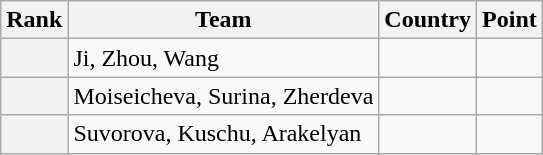<table class="wikitable sortable">
<tr>
<th>Rank</th>
<th>Team</th>
<th>Country</th>
<th>Point</th>
</tr>
<tr>
<th></th>
<td>Ji, Zhou, Wang</td>
<td></td>
<td></td>
</tr>
<tr>
<th></th>
<td>Moiseicheva, Surina, Zherdeva</td>
<td></td>
<td></td>
</tr>
<tr>
<th></th>
<td>Suvorova, Kuschu, Arakelyan</td>
<td></td>
<td></td>
</tr>
</table>
